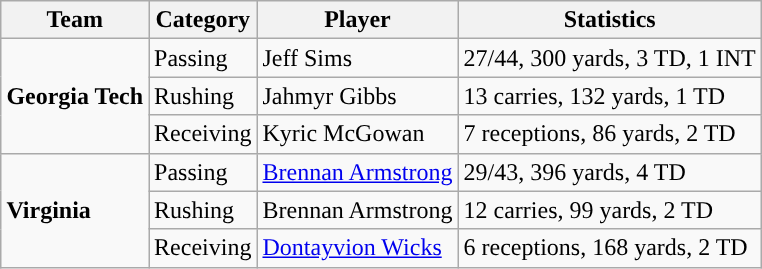<table class="wikitable" style="float: right;">
<tr>
<th>Team</th>
<th>Category</th>
<th>Player</th>
<th>Statistics</th>
</tr>
<tr>
<td rowspan=3><strong>Georgia Tech</strong></td>
<td>Passing</td>
<td>Jeff Sims</td>
<td>27/44, 300 yards, 3 TD, 1 INT</td>
</tr>
<tr>
<td>Rushing</td>
<td>Jahmyr Gibbs</td>
<td>13 carries, 132 yards, 1 TD</td>
</tr>
<tr>
<td>Receiving</td>
<td>Kyric McGowan</td>
<td>7 receptions, 86 yards, 2 TD</td>
</tr>
<tr>
<td rowspan=3><strong>Virginia</strong></td>
<td>Passing</td>
<td><a href='#'>Brennan Armstrong</a></td>
<td>29/43, 396 yards, 4 TD</td>
</tr>
<tr>
<td>Rushing</td>
<td>Brennan Armstrong</td>
<td>12 carries, 99 yards, 2 TD</td>
</tr>
<tr>
<td>Receiving</td>
<td><a href='#'>Dontayvion Wicks</a></td>
<td>6 receptions, 168 yards, 2 TD</td>
</tr>
</table>
